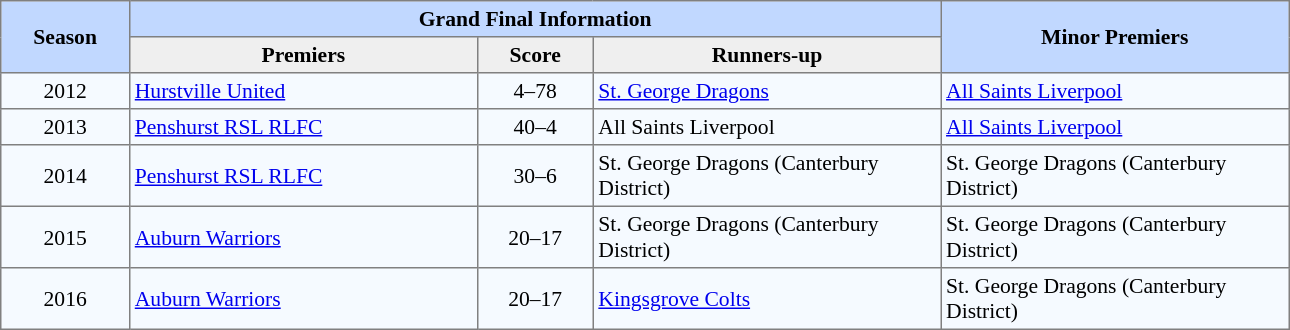<table border="1" cellpadding="3" cellspacing="0" style="border-collapse:collapse; font-size:90%; width:68%;">
<tr style="background:#c1d8ff;">
<th rowspan="2" style="width:10%;">Season</th>
<th colspan="3">Grand Final Information</th>
<th rowspan="2" style="width:27%;">Minor Premiers</th>
</tr>
<tr style="background:#efefef;">
<th style="width:27%;">Premiers</th>
<th style="width:9%;">Score</th>
<th style="width:27%;">Runners-up</th>
</tr>
<tr style="text-align:center; background:#f5faff;">
<td>2012</td>
<td align=left> <a href='#'>Hurstville United</a></td>
<td>4–78</td>
<td align=left> <a href='#'>St. George Dragons</a></td>
<td align=left> <a href='#'>All Saints Liverpool</a></td>
</tr>
<tr style="text-align:center; background:#f5faff;">
<td>2013</td>
<td align=left> <a href='#'>Penshurst RSL RLFC</a></td>
<td>40–4</td>
<td align=left> All Saints Liverpool</td>
<td align=left> <a href='#'>All Saints Liverpool</a></td>
</tr>
<tr style="text-align:center; background:#f5faff;">
<td>2014</td>
<td align=left> <a href='#'>Penshurst RSL RLFC</a></td>
<td>30–6</td>
<td align=left> St. George Dragons (Canterbury District)</td>
<td align=left> St. George Dragons (Canterbury District)</td>
</tr>
<tr style="text-align:center; background:#f5faff;">
<td>2015</td>
<td align=left> <a href='#'>Auburn Warriors</a></td>
<td>20–17</td>
<td align=left> St. George Dragons (Canterbury District)</td>
<td align=left> St. George Dragons (Canterbury District)</td>
</tr>
<tr style="text-align:center; background:#f5faff;">
<td>2016</td>
<td align=left> <a href='#'>Auburn Warriors</a></td>
<td>20–17</td>
<td align=left> <a href='#'>Kingsgrove Colts</a></td>
<td align=left> St. George Dragons (Canterbury District)</td>
</tr>
</table>
